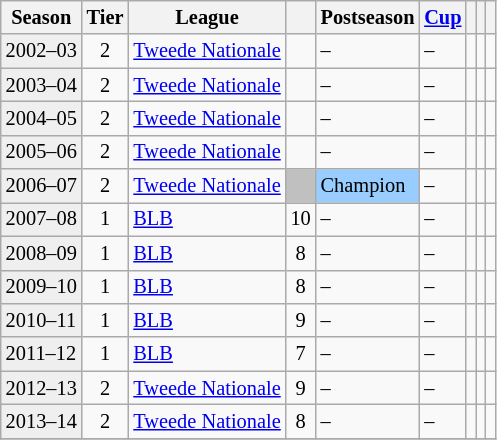<table class="wikitable" style="font-size:85%">
<tr bgcolor=>
<th>Season</th>
<th>Tier</th>
<th>League</th>
<th></th>
<th>Postseason</th>
<th><a href='#'>Cup</a></th>
<th></th>
<th></th>
<th></th>
</tr>
<tr>
<td style="background:#efefef;">2002–03</td>
<td align="center">2</td>
<td><a href='#'>Tweede Nationale</a></td>
<td></td>
<td>–</td>
<td style="background: ">–</td>
<td></td>
<td></td>
<td></td>
</tr>
<tr>
<td style="background:#efefef;">2003–04</td>
<td align="center">2</td>
<td><a href='#'>Tweede Nationale</a></td>
<td></td>
<td>–</td>
<td style="background: ">–</td>
<td></td>
<td></td>
<td></td>
</tr>
<tr>
<td style="background:#efefef;">2004–05</td>
<td align="center">2</td>
<td><a href='#'>Tweede Nationale</a></td>
<td></td>
<td>–</td>
<td style="background: ">–</td>
<td></td>
<td></td>
<td></td>
</tr>
<tr>
<td style="background:#efefef;">2005–06</td>
<td align="center">2</td>
<td><a href='#'>Tweede Nationale</a></td>
<td></td>
<td>–</td>
<td style="background: ">–</td>
<td></td>
<td></td>
<td></td>
</tr>
<tr>
<td style="background:#efefef;">2006–07</td>
<td align="center">2</td>
<td><a href='#'>Tweede Nationale</a></td>
<td bgcolor=silver></td>
<td bgcolor=99CCFF>Champion</td>
<td style="background: ">–</td>
<td></td>
<td></td>
<td></td>
</tr>
<tr>
<td style="background:#efefef;">2007–08</td>
<td align="center">1</td>
<td><a href='#'>BLB</a></td>
<td align="center">10</td>
<td>–</td>
<td style="background: ">–</td>
<td></td>
<td></td>
<td></td>
</tr>
<tr>
<td style="background:#efefef;">2008–09</td>
<td align="center">1</td>
<td><a href='#'>BLB</a></td>
<td align="center">8</td>
<td>–</td>
<td style="background: ">–</td>
<td></td>
<td></td>
<td></td>
</tr>
<tr>
<td style="background:#efefef;">2009–10</td>
<td align="center">1</td>
<td><a href='#'>BLB</a></td>
<td align="center">8</td>
<td>–</td>
<td style="background: ">–</td>
<td></td>
<td></td>
<td></td>
</tr>
<tr>
<td style="background:#efefef;">2010–11</td>
<td align="center">1</td>
<td><a href='#'>BLB</a></td>
<td align="center">9</td>
<td>–</td>
<td style="background: ">–</td>
<td></td>
<td></td>
<td></td>
</tr>
<tr>
<td style="background:#efefef;">2011–12</td>
<td align="center">1</td>
<td><a href='#'>BLB</a></td>
<td align="center">7</td>
<td>–</td>
<td style="background: ">–</td>
<td></td>
<td></td>
<td></td>
</tr>
<tr>
<td style="background:#efefef;">2012–13</td>
<td align="center">2</td>
<td><a href='#'>Tweede Nationale</a></td>
<td align="center">9</td>
<td style="background: ">–</td>
<td style="background: ">–</td>
<td></td>
<td></td>
<td></td>
</tr>
<tr>
<td style="background:#efefef;">2013–14</td>
<td align="center">2</td>
<td><a href='#'>Tweede Nationale</a></td>
<td align="center">8</td>
<td>–</td>
<td>–</td>
<td></td>
<td></td>
<td></td>
</tr>
<tr>
</tr>
</table>
